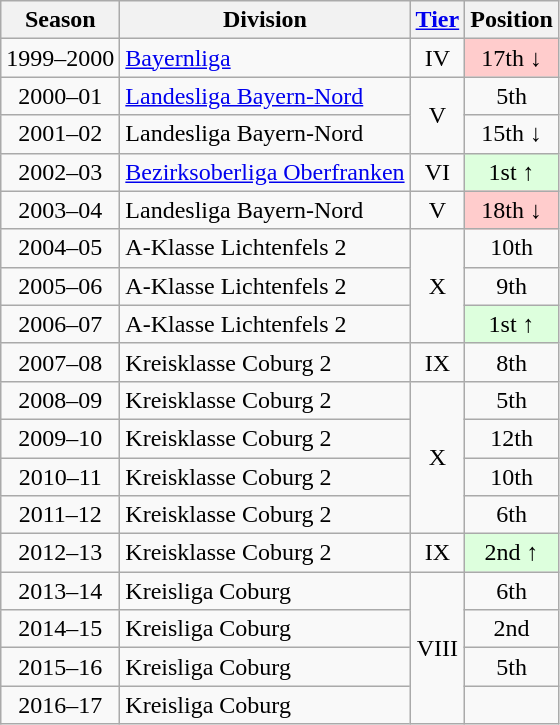<table class="wikitable">
<tr>
<th>Season</th>
<th>Division</th>
<th><a href='#'>Tier</a></th>
<th>Position</th>
</tr>
<tr align="center">
<td>1999–2000</td>
<td align="left"><a href='#'>Bayernliga</a></td>
<td>IV</td>
<td style="background:#ffcccc">17th ↓</td>
</tr>
<tr align="center">
<td>2000–01</td>
<td align="left"><a href='#'>Landesliga Bayern-Nord</a></td>
<td rowspan=2>V</td>
<td>5th</td>
</tr>
<tr align="center">
<td>2001–02</td>
<td align="left">Landesliga Bayern-Nord</td>
<td>15th ↓</td>
</tr>
<tr align="center">
<td>2002–03</td>
<td align="left"><a href='#'>Bezirksoberliga Oberfranken</a></td>
<td>VI</td>
<td style="background:#ddffdd">1st ↑</td>
</tr>
<tr align="center">
<td>2003–04</td>
<td align="left">Landesliga Bayern-Nord</td>
<td>V</td>
<td style="background:#ffcccc">18th ↓</td>
</tr>
<tr align="center">
<td>2004–05</td>
<td align="left">A-Klasse Lichtenfels 2</td>
<td rowspan=3>X</td>
<td>10th</td>
</tr>
<tr align="center">
<td>2005–06</td>
<td align="left">A-Klasse Lichtenfels 2</td>
<td>9th</td>
</tr>
<tr align="center">
<td>2006–07</td>
<td align="left">A-Klasse Lichtenfels 2</td>
<td style="background:#ddffdd">1st ↑</td>
</tr>
<tr align="center">
<td>2007–08</td>
<td align="left">Kreisklasse Coburg 2</td>
<td>IX</td>
<td>8th</td>
</tr>
<tr align="center">
<td>2008–09</td>
<td align="left">Kreisklasse Coburg 2</td>
<td rowspan=4>X</td>
<td>5th</td>
</tr>
<tr align="center">
<td>2009–10</td>
<td align="left">Kreisklasse Coburg 2</td>
<td>12th</td>
</tr>
<tr align="center">
<td>2010–11</td>
<td align="left">Kreisklasse Coburg 2</td>
<td>10th</td>
</tr>
<tr align="center">
<td>2011–12</td>
<td align="left">Kreisklasse Coburg 2</td>
<td>6th</td>
</tr>
<tr align="center">
<td>2012–13</td>
<td align="left">Kreisklasse Coburg 2</td>
<td>IX</td>
<td style="background:#ddffdd">2nd ↑</td>
</tr>
<tr align="center">
<td>2013–14</td>
<td align="left">Kreisliga Coburg</td>
<td rowspan=4>VIII</td>
<td>6th</td>
</tr>
<tr align="center">
<td>2014–15</td>
<td align="left">Kreisliga Coburg</td>
<td>2nd</td>
</tr>
<tr align="center">
<td>2015–16</td>
<td align="left">Kreisliga Coburg</td>
<td>5th</td>
</tr>
<tr align="center">
<td>2016–17</td>
<td align="left">Kreisliga Coburg</td>
<td></td>
</tr>
</table>
